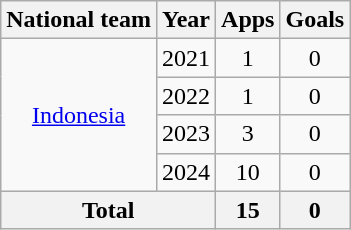<table class="wikitable" style="text-align:center">
<tr>
<th>National team</th>
<th>Year</th>
<th>Apps</th>
<th>Goals</th>
</tr>
<tr>
<td rowspan=4><a href='#'>Indonesia</a></td>
<td>2021</td>
<td>1</td>
<td>0</td>
</tr>
<tr>
<td>2022</td>
<td>1</td>
<td>0</td>
</tr>
<tr>
<td>2023</td>
<td>3</td>
<td>0</td>
</tr>
<tr>
<td>2024</td>
<td>10</td>
<td>0</td>
</tr>
<tr>
<th colspan=2>Total</th>
<th>15</th>
<th>0</th>
</tr>
</table>
